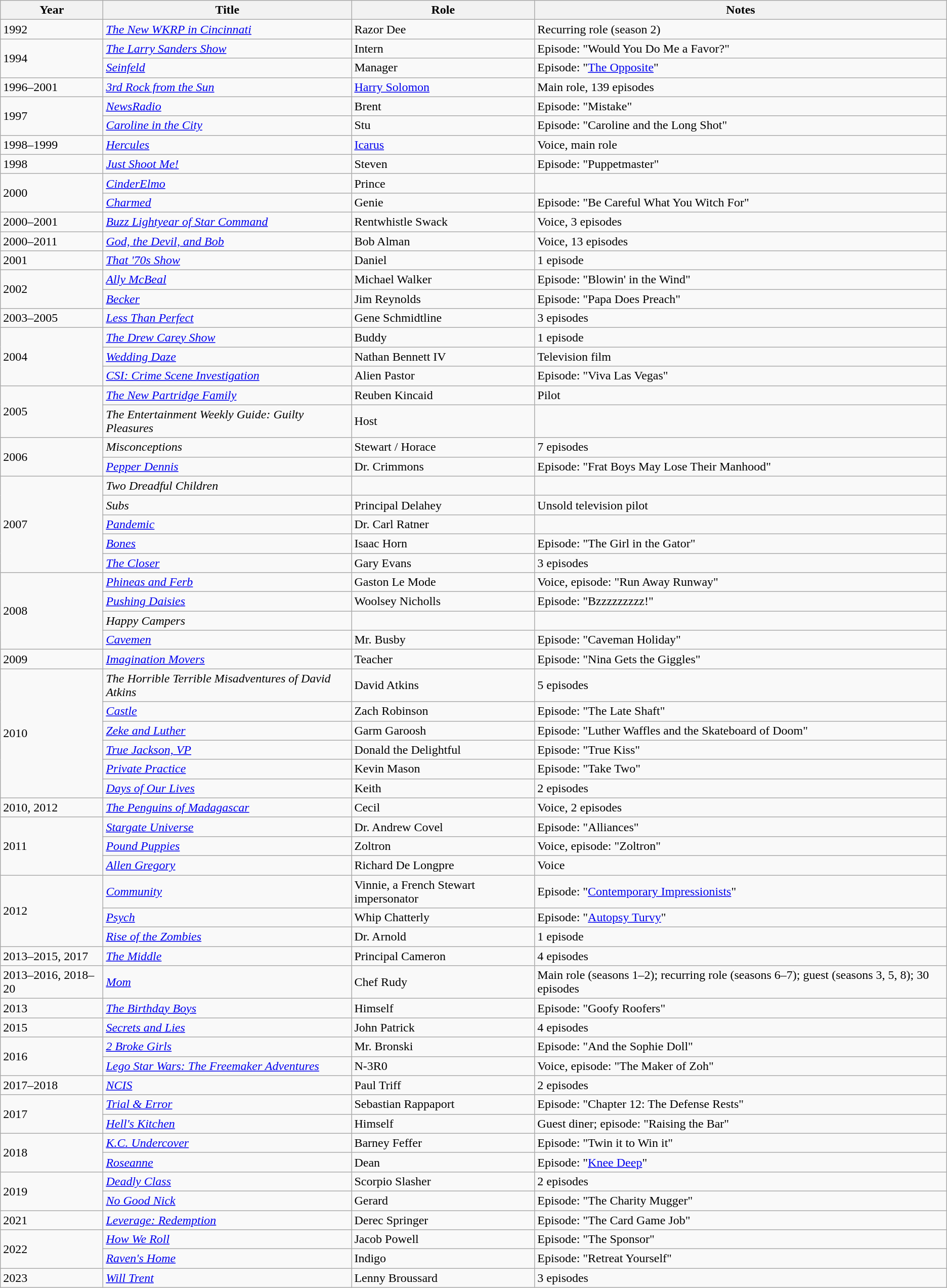<table class="wikitable sortable">
<tr>
<th>Year</th>
<th>Title</th>
<th>Role</th>
<th class="unsortable">Notes</th>
</tr>
<tr>
<td>1992</td>
<td><em><a href='#'>The New WKRP in Cincinnati</a></em></td>
<td>Razor Dee</td>
<td>Recurring role (season 2)</td>
</tr>
<tr>
<td rowspan="2">1994</td>
<td><em><a href='#'>The Larry Sanders Show</a></em></td>
<td>Intern</td>
<td>Episode: "Would You Do Me a Favor?"</td>
</tr>
<tr>
<td><em><a href='#'>Seinfeld</a></em></td>
<td>Manager</td>
<td>Episode: "<a href='#'>The Opposite</a>"</td>
</tr>
<tr>
<td>1996–2001</td>
<td><em><a href='#'>3rd Rock from the Sun</a></em></td>
<td><a href='#'>Harry Solomon</a></td>
<td>Main role, 139 episodes</td>
</tr>
<tr>
<td rowspan="2">1997</td>
<td><em><a href='#'>NewsRadio</a></em></td>
<td>Brent</td>
<td>Episode: "Mistake"</td>
</tr>
<tr>
<td><em><a href='#'>Caroline in the City</a></em></td>
<td>Stu</td>
<td>Episode: "Caroline and the Long Shot"</td>
</tr>
<tr>
<td>1998–1999</td>
<td><em><a href='#'>Hercules</a></em></td>
<td><a href='#'>Icarus</a></td>
<td>Voice, main role</td>
</tr>
<tr>
<td>1998</td>
<td><em><a href='#'>Just Shoot Me!</a></em></td>
<td>Steven</td>
<td>Episode: "Puppetmaster"</td>
</tr>
<tr>
<td rowspan="2">2000</td>
<td><em><a href='#'>CinderElmo</a></em></td>
<td>Prince</td>
<td></td>
</tr>
<tr>
<td><em><a href='#'>Charmed</a></em></td>
<td>Genie</td>
<td>Episode: "Be Careful What You Witch For"</td>
</tr>
<tr>
<td>2000–2001</td>
<td><em><a href='#'>Buzz Lightyear of Star Command</a></em></td>
<td>Rentwhistle Swack</td>
<td>Voice, 3 episodes</td>
</tr>
<tr>
<td>2000–2011</td>
<td><em><a href='#'>God, the Devil, and Bob</a></em></td>
<td>Bob Alman</td>
<td>Voice, 13 episodes</td>
</tr>
<tr>
<td>2001</td>
<td><em><a href='#'>That '70s Show</a></em></td>
<td>Daniel</td>
<td>1 episode</td>
</tr>
<tr>
<td rowspan="2">2002</td>
<td><em><a href='#'>Ally McBeal</a></em></td>
<td>Michael Walker</td>
<td>Episode: "Blowin' in the Wind"</td>
</tr>
<tr>
<td><em><a href='#'>Becker</a></em></td>
<td>Jim Reynolds</td>
<td>Episode: "Papa Does Preach"</td>
</tr>
<tr>
<td>2003–2005</td>
<td><em><a href='#'>Less Than Perfect</a></em></td>
<td>Gene Schmidtline</td>
<td>3 episodes</td>
</tr>
<tr>
<td rowspan="3">2004</td>
<td><em><a href='#'>The Drew Carey Show</a></em></td>
<td>Buddy</td>
<td>1 episode</td>
</tr>
<tr>
<td><em><a href='#'>Wedding Daze</a></em></td>
<td>Nathan Bennett IV</td>
<td>Television film</td>
</tr>
<tr>
<td><em><a href='#'>CSI: Crime Scene Investigation</a></em></td>
<td>Alien Pastor</td>
<td>Episode: "Viva Las Vegas"</td>
</tr>
<tr>
<td rowspan="2">2005</td>
<td><em><a href='#'>The New Partridge Family</a></em></td>
<td>Reuben Kincaid</td>
<td>Pilot</td>
</tr>
<tr>
<td><em>The Entertainment Weekly Guide: Guilty Pleasures</em></td>
<td>Host</td>
<td></td>
</tr>
<tr>
<td rowspan="2">2006</td>
<td><em>Misconceptions</em></td>
<td>Stewart / Horace</td>
<td>7 episodes</td>
</tr>
<tr>
<td><em><a href='#'>Pepper Dennis</a></em></td>
<td>Dr. Crimmons</td>
<td>Episode: "Frat Boys May Lose Their Manhood"</td>
</tr>
<tr>
<td rowspan="5">2007</td>
<td><em>Two Dreadful Children</em></td>
<td></td>
<td></td>
</tr>
<tr>
<td><em>Subs</em></td>
<td>Principal Delahey</td>
<td>Unsold television pilot</td>
</tr>
<tr>
<td><em><a href='#'>Pandemic</a></em></td>
<td>Dr. Carl Ratner</td>
<td></td>
</tr>
<tr>
<td><em><a href='#'>Bones</a></em></td>
<td>Isaac Horn</td>
<td>Episode: "The Girl in the Gator"</td>
</tr>
<tr>
<td><em><a href='#'>The Closer</a></em></td>
<td>Gary Evans</td>
<td>3 episodes</td>
</tr>
<tr>
<td rowspan="4">2008</td>
<td><em><a href='#'>Phineas and Ferb</a></em></td>
<td>Gaston Le Mode</td>
<td>Voice, episode: "Run Away Runway"</td>
</tr>
<tr>
<td><em><a href='#'>Pushing Daisies</a></em></td>
<td>Woolsey Nicholls</td>
<td>Episode: "Bzzzzzzzzz!"</td>
</tr>
<tr>
<td><em>Happy Campers</em></td>
<td></td>
<td></td>
</tr>
<tr>
<td><em><a href='#'>Cavemen</a></em></td>
<td>Mr. Busby</td>
<td>Episode: "Caveman Holiday"</td>
</tr>
<tr>
<td>2009</td>
<td><em><a href='#'>Imagination Movers</a></em></td>
<td>Teacher</td>
<td>Episode: "Nina Gets the Giggles"</td>
</tr>
<tr>
<td rowspan="6">2010</td>
<td><em>The Horrible Terrible Misadventures of David Atkins</em></td>
<td>David Atkins</td>
<td>5 episodes</td>
</tr>
<tr>
<td><em><a href='#'>Castle</a></em></td>
<td>Zach Robinson</td>
<td>Episode: "The Late Shaft"</td>
</tr>
<tr>
<td><em><a href='#'>Zeke and Luther</a></em></td>
<td>Garm Garoosh</td>
<td>Episode: "Luther Waffles and the Skateboard of Doom"</td>
</tr>
<tr>
<td><em><a href='#'>True Jackson, VP</a></em></td>
<td>Donald the Delightful</td>
<td>Episode: "True Kiss"</td>
</tr>
<tr>
<td><em><a href='#'>Private Practice</a></em></td>
<td>Kevin Mason</td>
<td>Episode: "Take Two"</td>
</tr>
<tr>
<td><em><a href='#'>Days of Our Lives</a></em></td>
<td>Keith</td>
<td>2 episodes</td>
</tr>
<tr>
<td>2010, 2012</td>
<td><em><a href='#'>The Penguins of Madagascar</a></em></td>
<td>Cecil</td>
<td>Voice, 2 episodes</td>
</tr>
<tr>
<td rowspan="3">2011</td>
<td><em><a href='#'>Stargate Universe</a></em></td>
<td>Dr. Andrew Covel</td>
<td>Episode: "Alliances"</td>
</tr>
<tr>
<td><em><a href='#'>Pound Puppies</a></em></td>
<td>Zoltron</td>
<td>Voice, episode: "Zoltron"</td>
</tr>
<tr>
<td><em><a href='#'>Allen Gregory</a></em></td>
<td>Richard De Longpre</td>
<td>Voice</td>
</tr>
<tr>
<td rowspan="3">2012</td>
<td><em><a href='#'>Community</a></em></td>
<td>Vinnie, a French Stewart impersonator</td>
<td>Episode: "<a href='#'>Contemporary Impressionists</a>"</td>
</tr>
<tr>
<td><em><a href='#'>Psych</a></em></td>
<td>Whip Chatterly</td>
<td>Episode: "<a href='#'>Autopsy Turvy</a>"</td>
</tr>
<tr>
<td><em><a href='#'>Rise of the Zombies</a></em></td>
<td>Dr. Arnold</td>
<td>1 episode</td>
</tr>
<tr>
<td>2013–2015, 2017</td>
<td><em><a href='#'>The Middle</a></em></td>
<td>Principal Cameron</td>
<td>4 episodes</td>
</tr>
<tr>
<td>2013–2016, 2018–20</td>
<td><em><a href='#'>Mom</a></em></td>
<td>Chef Rudy</td>
<td>Main role (seasons 1–2); recurring role (seasons 6–7); guest (seasons 3, 5, 8); 30 episodes</td>
</tr>
<tr>
<td>2013</td>
<td><em><a href='#'>The Birthday Boys</a></em></td>
<td>Himself</td>
<td>Episode: "Goofy Roofers"</td>
</tr>
<tr>
<td>2015</td>
<td><em><a href='#'>Secrets and Lies</a></em></td>
<td>John Patrick</td>
<td>4 episodes</td>
</tr>
<tr>
<td rowspan="2">2016</td>
<td><em><a href='#'>2 Broke Girls</a></em></td>
<td>Mr. Bronski</td>
<td>Episode: "And the Sophie Doll"</td>
</tr>
<tr>
<td><em><a href='#'>Lego Star Wars: The Freemaker Adventures</a></em></td>
<td>N-3R0</td>
<td>Voice, episode: "The Maker of Zoh"</td>
</tr>
<tr>
<td>2017–2018</td>
<td><a href='#'><em>NCIS</em></a></td>
<td>Paul Triff</td>
<td>2 episodes</td>
</tr>
<tr>
<td rowspan="2">2017</td>
<td><a href='#'><em>Trial & Error</em></a></td>
<td>Sebastian Rappaport</td>
<td>Episode: "Chapter 12: The Defense Rests"</td>
</tr>
<tr>
<td><em><a href='#'>Hell's Kitchen</a></em></td>
<td>Himself</td>
<td>Guest diner; episode: "Raising the Bar"</td>
</tr>
<tr>
<td rowspan="2">2018</td>
<td><em><a href='#'>K.C. Undercover</a></em></td>
<td>Barney Feffer</td>
<td>Episode: "Twin it to Win it"</td>
</tr>
<tr>
<td><em><a href='#'>Roseanne</a></em></td>
<td>Dean</td>
<td>Episode: "<a href='#'>Knee Deep</a>"</td>
</tr>
<tr>
<td rowspan="2">2019</td>
<td><em><a href='#'>Deadly Class</a></em></td>
<td>Scorpio Slasher</td>
<td>2 episodes</td>
</tr>
<tr>
<td><em><a href='#'>No Good Nick</a></em></td>
<td>Gerard</td>
<td>Episode: "The Charity Mugger"</td>
</tr>
<tr>
<td>2021</td>
<td><em><a href='#'>Leverage: Redemption</a></em></td>
<td>Derec Springer</td>
<td>Episode: "The Card Game Job"</td>
</tr>
<tr>
<td rowspan="2">2022</td>
<td><em><a href='#'>How We Roll</a></em></td>
<td>Jacob Powell</td>
<td>Episode: "The Sponsor"</td>
</tr>
<tr>
<td><em><a href='#'>Raven's Home</a></em></td>
<td>Indigo</td>
<td>Episode: "Retreat Yourself"</td>
</tr>
<tr>
<td>2023</td>
<td><em><a href='#'>Will Trent</a></em></td>
<td>Lenny Broussard</td>
<td>3 episodes</td>
</tr>
</table>
